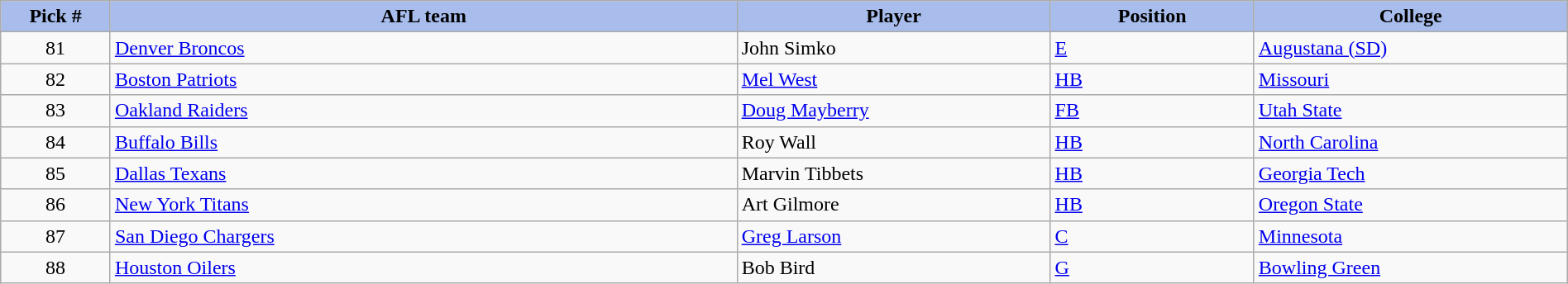<table class="wikitable sortable sortable" style="width: 100%">
<tr>
<th style="background:#A8BDEC;" width=7%>Pick #</th>
<th width=40% style="background:#A8BDEC;">AFL team</th>
<th width=20% style="background:#A8BDEC;">Player</th>
<th width=13% style="background:#A8BDEC;">Position</th>
<th style="background:#A8BDEC;">College</th>
</tr>
<tr>
<td align="center">81</td>
<td><a href='#'>Denver Broncos</a></td>
<td>John Simko</td>
<td><a href='#'>E</a></td>
<td><a href='#'>Augustana (SD)</a></td>
</tr>
<tr>
<td align="center">82</td>
<td><a href='#'>Boston Patriots</a></td>
<td><a href='#'>Mel West</a></td>
<td><a href='#'>HB</a></td>
<td><a href='#'>Missouri</a></td>
</tr>
<tr>
<td align="center">83</td>
<td><a href='#'>Oakland Raiders</a></td>
<td><a href='#'>Doug Mayberry</a></td>
<td><a href='#'>FB</a></td>
<td><a href='#'>Utah State</a></td>
</tr>
<tr>
<td align="center">84</td>
<td><a href='#'>Buffalo Bills</a></td>
<td>Roy Wall</td>
<td><a href='#'>HB</a></td>
<td><a href='#'>North Carolina</a></td>
</tr>
<tr>
<td align="center">85</td>
<td><a href='#'>Dallas Texans</a></td>
<td>Marvin Tibbets</td>
<td><a href='#'>HB</a></td>
<td><a href='#'>Georgia Tech</a></td>
</tr>
<tr>
<td align="center">86</td>
<td><a href='#'>New York Titans</a></td>
<td>Art Gilmore</td>
<td><a href='#'>HB</a></td>
<td><a href='#'>Oregon State</a></td>
</tr>
<tr>
<td align="center">87</td>
<td><a href='#'>San Diego Chargers</a></td>
<td><a href='#'>Greg Larson</a></td>
<td><a href='#'>C</a></td>
<td><a href='#'>Minnesota</a></td>
</tr>
<tr>
<td align="center">88</td>
<td><a href='#'>Houston Oilers</a></td>
<td>Bob Bird</td>
<td><a href='#'>G</a></td>
<td><a href='#'>Bowling Green</a></td>
</tr>
</table>
